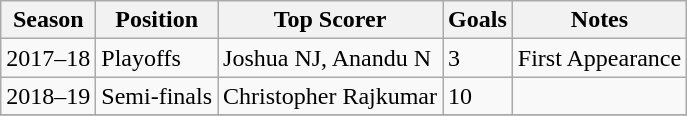<table class="wikitable">
<tr>
<th>Season</th>
<th>Position</th>
<th>Top Scorer</th>
<th>Goals</th>
<th>Notes</th>
</tr>
<tr>
<td>2017–18</td>
<td>Playoffs</td>
<td>Joshua NJ, Anandu N</td>
<td>3</td>
<td>First Appearance</td>
</tr>
<tr>
<td>2018–19</td>
<td>Semi-finals</td>
<td>Christopher Rajkumar</td>
<td>10</td>
<td></td>
</tr>
<tr>
</tr>
</table>
